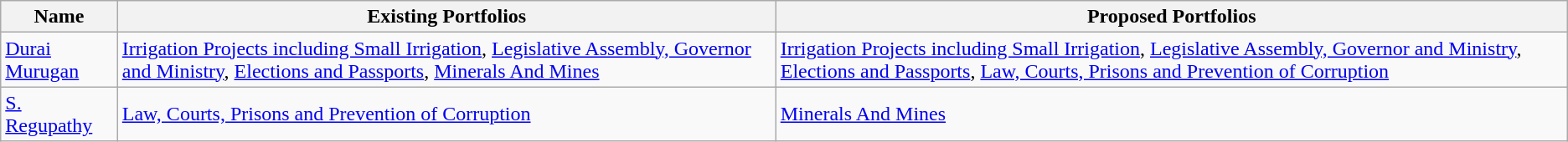<table class="wikitable sortable" style="text-align:left;"style="font-size: 85%">
<tr>
<th>Name</th>
<th>Existing Portfolios</th>
<th>Proposed Portfolios</th>
</tr>
<tr>
<td><a href='#'>Durai Murugan</a></td>
<td><a href='#'>Irrigation Projects including Small Irrigation</a>, <a href='#'>Legislative Assembly, Governor and Ministry</a>, <a href='#'>Elections and Passports</a>, <a href='#'>Minerals And Mines</a></td>
<td><a href='#'>Irrigation Projects including Small Irrigation</a>, <a href='#'>Legislative Assembly, Governor and Ministry</a>, <a href='#'>Elections and Passports</a>, <a href='#'>Law, Courts, Prisons and Prevention of Corruption</a></td>
</tr>
<tr>
<td><a href='#'>S. Regupathy</a></td>
<td><a href='#'>Law, Courts, Prisons and Prevention of Corruption</a></td>
<td><a href='#'>Minerals And Mines</a></td>
</tr>
</table>
